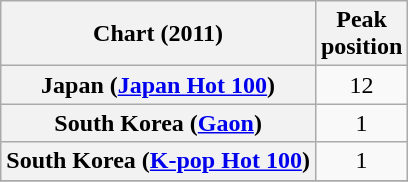<table class="wikitable sortable plainrowheaders">
<tr>
<th>Chart (2011)</th>
<th>Peak<br>position</th>
</tr>
<tr>
<th scope="row">Japan (<a href='#'>Japan Hot 100</a>)</th>
<td align="center">12</td>
</tr>
<tr>
<th scope="row">South Korea (<a href='#'>Gaon</a>)</th>
<td align="center">1</td>
</tr>
<tr>
<th scope="row">South Korea (<a href='#'>K-pop Hot 100</a>)</th>
<td align="center">1</td>
</tr>
<tr>
</tr>
</table>
